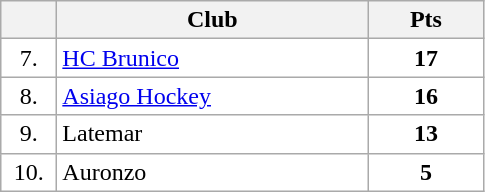<table class="wikitable">
<tr>
<th width="30"></th>
<th width="200">Club</th>
<th width="70">Pts</th>
</tr>
<tr bgcolor="#FFFFFF" align="center">
<td>7.</td>
<td align="left"><a href='#'>HC Brunico</a></td>
<td><strong>17</strong></td>
</tr>
<tr bgcolor="#FFFFFF" align="center">
<td>8.</td>
<td align="left"><a href='#'>Asiago Hockey</a></td>
<td><strong>16</strong></td>
</tr>
<tr bgcolor="#FFFFFF" align="center">
<td>9.</td>
<td align="left">Latemar</td>
<td><strong>13</strong></td>
</tr>
<tr bgcolor="#FFFFFF" align="center">
<td>10.</td>
<td align="left">Auronzo</td>
<td><strong>5</strong></td>
</tr>
</table>
